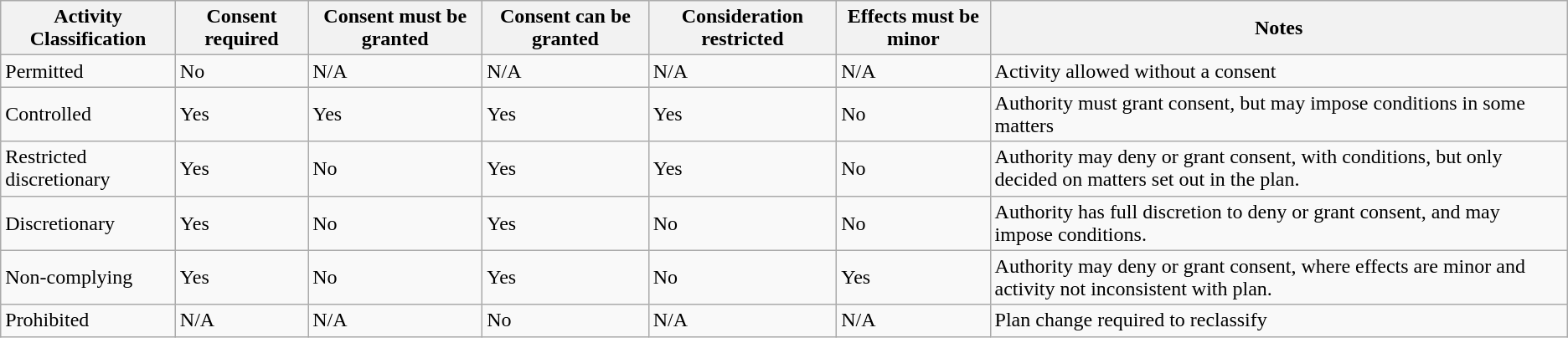<table class="wikitable">
<tr>
<th>Activity Classification</th>
<th>Consent required</th>
<th>Consent must be granted</th>
<th>Consent can be granted</th>
<th>Consideration restricted</th>
<th>Effects must be minor</th>
<th>Notes</th>
</tr>
<tr>
<td>Permitted</td>
<td>No</td>
<td>N/A</td>
<td>N/A</td>
<td>N/A</td>
<td>N/A</td>
<td>Activity allowed without a consent</td>
</tr>
<tr>
<td>Controlled</td>
<td>Yes</td>
<td>Yes</td>
<td>Yes</td>
<td>Yes</td>
<td>No</td>
<td>Authority must grant consent, but may impose conditions in some matters</td>
</tr>
<tr>
<td>Restricted discretionary</td>
<td>Yes</td>
<td>No</td>
<td>Yes</td>
<td>Yes</td>
<td>No</td>
<td>Authority may deny or grant consent, with conditions, but only decided on matters set out in the plan.</td>
</tr>
<tr>
<td>Discretionary</td>
<td>Yes</td>
<td>No</td>
<td>Yes</td>
<td>No</td>
<td>No</td>
<td>Authority has full discretion to deny or grant consent, and may impose conditions.</td>
</tr>
<tr>
<td>Non-complying</td>
<td>Yes</td>
<td>No</td>
<td>Yes</td>
<td>No</td>
<td>Yes</td>
<td>Authority may deny or grant consent, where effects are minor and activity not inconsistent with plan.</td>
</tr>
<tr>
<td>Prohibited</td>
<td>N/A</td>
<td>N/A</td>
<td>No</td>
<td>N/A</td>
<td>N/A</td>
<td>Plan change required to reclassify</td>
</tr>
</table>
